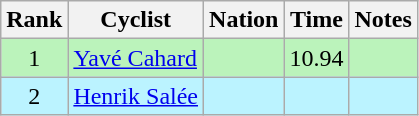<table class="wikitable sortable" style="text-align:center;">
<tr>
<th>Rank</th>
<th>Cyclist</th>
<th>Nation</th>
<th>Time</th>
<th>Notes</th>
</tr>
<tr bgcolor=bbf3bb>
<td>1</td>
<td align=left><a href='#'>Yavé Cahard</a></td>
<td align=left></td>
<td>10.94</td>
<td></td>
</tr>
<tr bgcolor=bbf3ff>
<td>2</td>
<td align=left><a href='#'>Henrik Salée</a></td>
<td align=left></td>
<td></td>
<td></td>
</tr>
</table>
